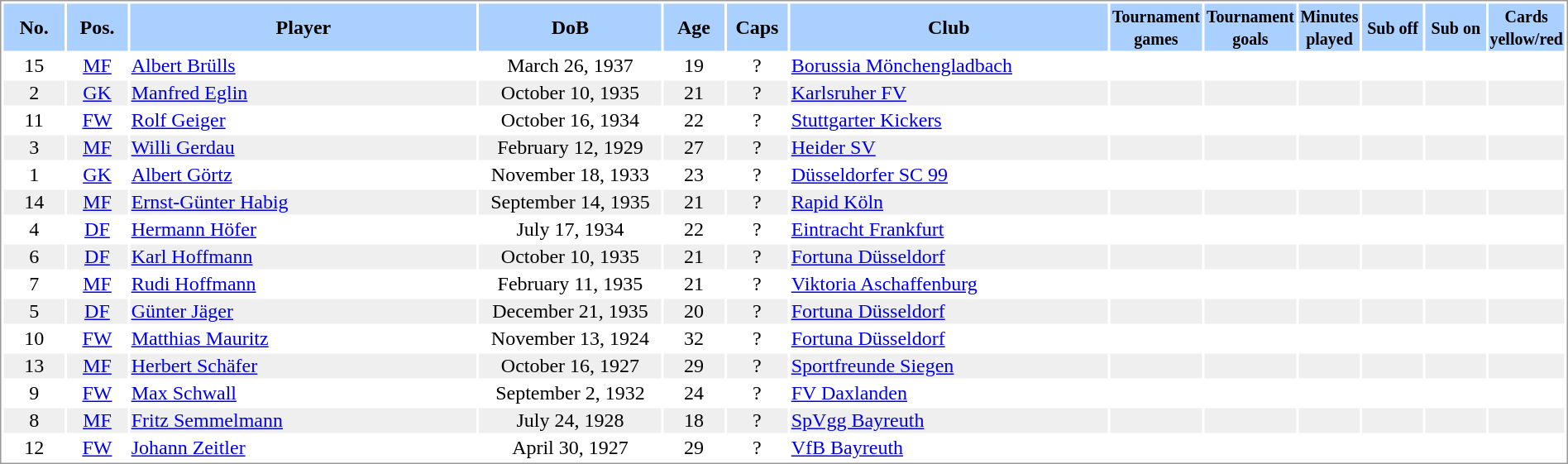<table border="0"  style="width:100%; border:1px solid #999; background:#fff; text-align:center;">
<tr style="text-align:center; background:#aad0ff;">
<th width=4%>No.</th>
<th width=4%>Pos.</th>
<th width=23%>Player</th>
<th width=12%>DoB</th>
<th width=4%>Age</th>
<th width=4%>Caps</th>
<th width=21%>Club</th>
<th width=6%><small>Tournament<br>games</small></th>
<th width=6%><small>Tournament<br>goals</small></th>
<th width=4%><small>Minutes<br>played</small></th>
<th width=4%><small>Sub off</small></th>
<th width=4%><small>Sub on</small></th>
<th width=4%><small>Cards<br>yellow/red</small></th>
</tr>
<tr>
<td>15</td>
<td><a href='#'>MF</a></td>
<td align="left"><a href='#'>Albert Brülls</a></td>
<td>March 26, 1937</td>
<td>19</td>
<td>?</td>
<td align="left"> <a href='#'>Borussia Mönchengladbach</a></td>
<td></td>
<td></td>
<td></td>
<td></td>
<td></td>
<td></td>
</tr>
<tr style="background:#efefef;">
<td>2</td>
<td><a href='#'>GK</a></td>
<td align="left"><a href='#'>Manfred Eglin</a></td>
<td>October 10, 1935</td>
<td>21</td>
<td>?</td>
<td align="left"> <a href='#'>Karlsruher FV</a></td>
<td></td>
<td></td>
<td></td>
<td></td>
<td></td>
<td></td>
</tr>
<tr>
<td>11</td>
<td><a href='#'>FW</a></td>
<td align="left"><a href='#'>Rolf Geiger</a></td>
<td>October 16, 1934</td>
<td>22</td>
<td>?</td>
<td align="left"> <a href='#'>Stuttgarter Kickers</a></td>
<td></td>
<td></td>
<td></td>
<td></td>
<td></td>
<td></td>
</tr>
<tr style="background:#efefef;">
<td>3</td>
<td><a href='#'>MF</a></td>
<td align="left"><a href='#'>Willi Gerdau</a></td>
<td>February 12, 1929</td>
<td>27</td>
<td>?</td>
<td align="left"> <a href='#'>Heider SV</a></td>
<td></td>
<td></td>
<td></td>
<td></td>
<td></td>
<td></td>
</tr>
<tr>
<td>1</td>
<td><a href='#'>GK</a></td>
<td align="left"><a href='#'>Albert Görtz</a></td>
<td>November 18, 1933</td>
<td>23</td>
<td>?</td>
<td align="left"> <a href='#'>Düsseldorfer SC 99</a></td>
<td></td>
<td></td>
<td></td>
<td></td>
<td></td>
<td></td>
</tr>
<tr style="background:#efefef;">
<td>14</td>
<td><a href='#'>MF</a></td>
<td align="left"><a href='#'>Ernst-Günter Habig</a></td>
<td>September 14, 1935</td>
<td>21</td>
<td>?</td>
<td align="left"> <a href='#'>Rapid Köln</a></td>
<td></td>
<td></td>
<td></td>
<td></td>
<td></td>
<td></td>
</tr>
<tr>
<td>4</td>
<td><a href='#'>DF</a></td>
<td align="left"><a href='#'>Hermann Höfer</a></td>
<td>July 17, 1934</td>
<td>22</td>
<td>?</td>
<td align="left"> <a href='#'>Eintracht Frankfurt</a></td>
<td></td>
<td></td>
<td></td>
<td></td>
<td></td>
<td></td>
</tr>
<tr style="background:#efefef;">
<td>6</td>
<td><a href='#'>DF</a></td>
<td align="left"><a href='#'>Karl Hoffmann</a></td>
<td>October 10, 1935</td>
<td>21</td>
<td>?</td>
<td align="left"> <a href='#'>Fortuna Düsseldorf</a></td>
<td></td>
<td></td>
<td></td>
<td></td>
<td></td>
<td></td>
</tr>
<tr>
<td>7</td>
<td><a href='#'>MF</a></td>
<td align="left"><a href='#'>Rudi Hoffmann</a></td>
<td>February 11, 1935</td>
<td>21</td>
<td>?</td>
<td align="left"> <a href='#'>Viktoria Aschaffenburg</a></td>
<td></td>
<td></td>
<td></td>
<td></td>
<td></td>
<td></td>
</tr>
<tr style="background:#efefef;">
<td>5</td>
<td><a href='#'>DF</a></td>
<td align="left"><a href='#'>Günter Jäger</a></td>
<td>December 21, 1935</td>
<td>20</td>
<td>?</td>
<td align="left"> <a href='#'>Fortuna Düsseldorf</a></td>
<td></td>
<td></td>
<td></td>
<td></td>
<td></td>
<td></td>
</tr>
<tr>
<td>10</td>
<td><a href='#'>FW</a></td>
<td align="left"><a href='#'>Matthias Mauritz</a></td>
<td>November 13, 1924</td>
<td>32</td>
<td>?</td>
<td align="left"> <a href='#'>Fortuna Düsseldorf</a></td>
<td></td>
<td></td>
<td></td>
<td></td>
<td></td>
<td></td>
</tr>
<tr style="background:#efefef;">
<td>13</td>
<td><a href='#'>MF</a></td>
<td align="left"><a href='#'>Herbert Schäfer</a></td>
<td>October 16, 1927</td>
<td>29</td>
<td>?</td>
<td align="left"> <a href='#'>Sportfreunde Siegen</a></td>
<td></td>
<td></td>
<td></td>
<td></td>
<td></td>
<td></td>
</tr>
<tr>
<td>9</td>
<td><a href='#'>FW</a></td>
<td align="left"><a href='#'>Max Schwall</a></td>
<td>September 2, 1932</td>
<td>24</td>
<td>?</td>
<td align="left"> <a href='#'>FV Daxlanden</a></td>
<td></td>
<td></td>
<td></td>
<td></td>
<td></td>
<td></td>
</tr>
<tr style="background:#efefef;">
<td>8</td>
<td><a href='#'>MF</a></td>
<td align="left"><a href='#'>Fritz Semmelmann</a></td>
<td>July 24, 1928</td>
<td>18</td>
<td>?</td>
<td align="left"> <a href='#'>SpVgg Bayreuth</a></td>
<td></td>
<td></td>
<td></td>
<td></td>
<td></td>
<td></td>
</tr>
<tr>
<td>12</td>
<td><a href='#'>FW</a></td>
<td align="left"><a href='#'>Johann Zeitler</a></td>
<td>April 30, 1927</td>
<td>29</td>
<td>?</td>
<td align="left"> <a href='#'>VfB Bayreuth</a></td>
<td></td>
<td></td>
<td></td>
<td></td>
<td></td>
<td></td>
</tr>
</table>
